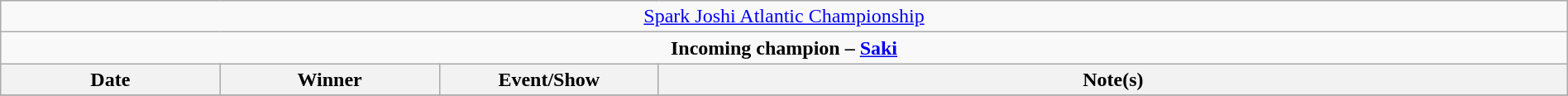<table class="wikitable" style="text-align:center; width:100%;">
<tr>
<td colspan="4" style="text-align: center;"><a href='#'>Spark Joshi Atlantic Championship</a></td>
</tr>
<tr>
<td colspan="4" style="text-align: center;"><strong>Incoming champion – <a href='#'>Saki</a></strong></td>
</tr>
<tr>
<th width=14%>Date</th>
<th width=14%>Winner</th>
<th width=14%>Event/Show</th>
<th width=58%>Note(s)</th>
</tr>
<tr>
</tr>
</table>
